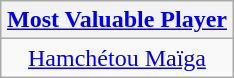<table class=wikitable style="text-align:center; margin:auto">
<tr>
<th><a href='#'>Most Valuable Player</a></th>
</tr>
<tr>
<td> <a href='#'>Hamchétou Maïga</a></td>
</tr>
</table>
